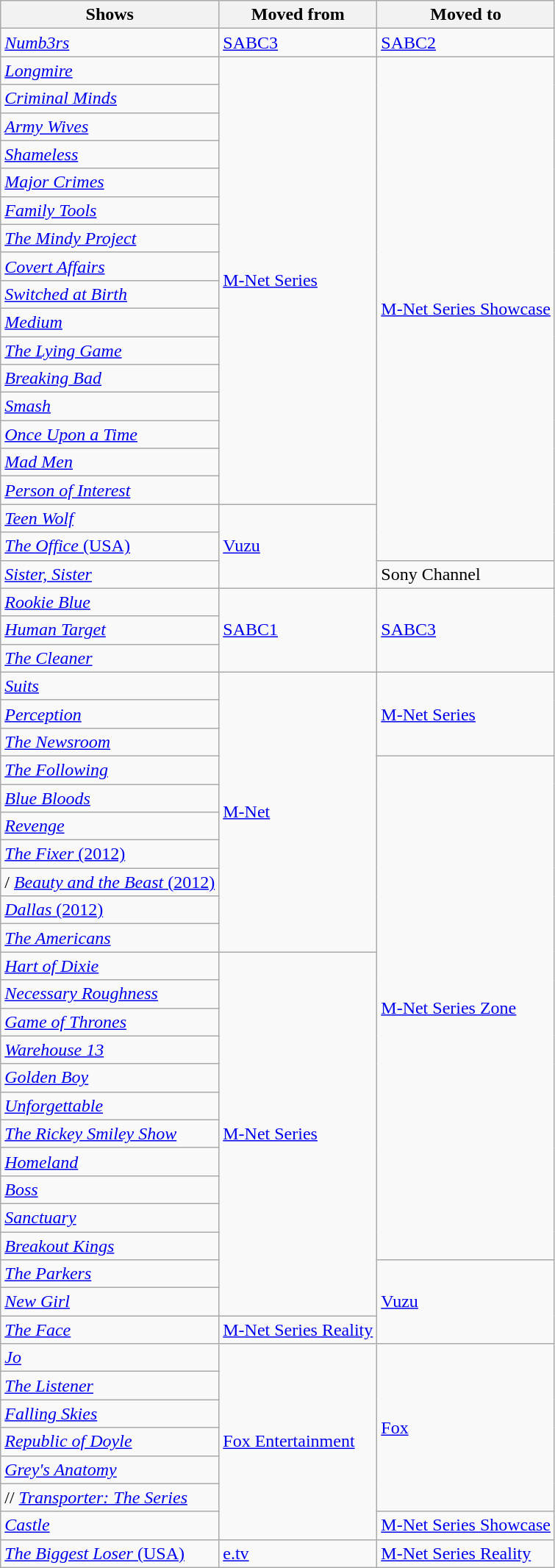<table class="wikitable">
<tr>
<th>Shows</th>
<th>Moved from</th>
<th>Moved to</th>
</tr>
<tr>
<td> <em><a href='#'>Numb3rs</a></em></td>
<td><a href='#'>SABC3</a></td>
<td><a href='#'>SABC2</a></td>
</tr>
<tr>
<td> <em><a href='#'>Longmire</a></em></td>
<td rowspan=16><a href='#'>M-Net Series</a></td>
<td rowspan=18><a href='#'>M-Net Series Showcase</a></td>
</tr>
<tr>
<td> <em><a href='#'>Criminal Minds</a></em></td>
</tr>
<tr>
<td> <em><a href='#'>Army Wives</a></em></td>
</tr>
<tr>
<td> <em><a href='#'>Shameless</a></em></td>
</tr>
<tr>
<td> <em><a href='#'>Major Crimes</a></em></td>
</tr>
<tr>
<td> <em><a href='#'>Family Tools</a></em></td>
</tr>
<tr>
<td> <em><a href='#'>The Mindy Project</a></em></td>
</tr>
<tr>
<td> <em><a href='#'>Covert Affairs</a></em></td>
</tr>
<tr>
<td> <em><a href='#'>Switched at Birth</a></em></td>
</tr>
<tr>
<td> <em><a href='#'>Medium</a></em></td>
</tr>
<tr>
<td> <em><a href='#'>The Lying Game</a></em></td>
</tr>
<tr>
<td> <em><a href='#'>Breaking Bad</a></em></td>
</tr>
<tr>
<td> <em><a href='#'>Smash</a></em></td>
</tr>
<tr>
<td> <em><a href='#'>Once Upon a Time</a></em></td>
</tr>
<tr>
<td> <em><a href='#'>Mad Men</a></em></td>
</tr>
<tr>
<td> <em><a href='#'>Person of Interest</a></em></td>
</tr>
<tr>
<td> <em><a href='#'>Teen Wolf</a></em></td>
<td rowspan=3><a href='#'>Vuzu</a></td>
</tr>
<tr>
<td> <a href='#'><em>The Office</em> (USA)</a></td>
</tr>
<tr>
<td> <em><a href='#'>Sister, Sister</a></em></td>
<td>Sony Channel</td>
</tr>
<tr>
<td> <em><a href='#'>Rookie Blue</a></em></td>
<td rowspan=3><a href='#'>SABC1</a></td>
<td rowspan=3><a href='#'>SABC3</a></td>
</tr>
<tr>
<td> <em><a href='#'>Human Target</a></em></td>
</tr>
<tr>
<td> <em><a href='#'>The Cleaner</a></em></td>
</tr>
<tr>
<td> <em><a href='#'>Suits</a></em></td>
<td rowspan=10><a href='#'>M-Net</a></td>
<td rowspan=3><a href='#'>M-Net Series</a></td>
</tr>
<tr>
<td> <em><a href='#'>Perception</a></em></td>
</tr>
<tr>
<td> <em><a href='#'>The Newsroom</a></em></td>
</tr>
<tr>
<td> <em><a href='#'>The Following</a></em></td>
<td rowspan=18><a href='#'>M-Net Series Zone</a></td>
</tr>
<tr>
<td> <em><a href='#'>Blue Bloods</a></em></td>
</tr>
<tr>
<td> <em><a href='#'>Revenge</a></em></td>
</tr>
<tr>
<td> <a href='#'><em>The Fixer</em> (2012)</a></td>
</tr>
<tr>
<td>/ <a href='#'><em>Beauty and the Beast</em> (2012)</a></td>
</tr>
<tr>
<td> <a href='#'><em>Dallas</em> (2012)</a></td>
</tr>
<tr>
<td> <em><a href='#'>The Americans</a></em></td>
</tr>
<tr>
<td> <em><a href='#'>Hart of Dixie</a></em></td>
<td rowspan=13><a href='#'>M-Net Series</a></td>
</tr>
<tr>
<td> <em><a href='#'>Necessary Roughness</a></em></td>
</tr>
<tr>
<td> <em><a href='#'>Game of Thrones</a></em></td>
</tr>
<tr>
<td> <em><a href='#'>Warehouse 13</a></em></td>
</tr>
<tr>
<td> <em><a href='#'>Golden Boy</a></em></td>
</tr>
<tr>
<td> <em><a href='#'>Unforgettable</a></em></td>
</tr>
<tr>
<td> <em><a href='#'>The Rickey Smiley Show</a></em></td>
</tr>
<tr>
<td> <em><a href='#'>Homeland</a></em></td>
</tr>
<tr>
<td> <em><a href='#'>Boss</a></em></td>
</tr>
<tr>
<td> <em><a href='#'>Sanctuary</a></em></td>
</tr>
<tr>
<td> <em><a href='#'>Breakout Kings</a></em></td>
</tr>
<tr>
<td> <em><a href='#'>The Parkers</a></em></td>
<td rowspan=3><a href='#'>Vuzu</a></td>
</tr>
<tr>
<td> <em><a href='#'>New Girl</a></em></td>
</tr>
<tr>
<td> <em><a href='#'>The Face</a></em></td>
<td><a href='#'>M-Net Series Reality</a></td>
</tr>
<tr>
<td> <em><a href='#'>Jo</a></em></td>
<td rowspan=7><a href='#'>Fox Entertainment</a></td>
<td rowspan=6><a href='#'>Fox</a></td>
</tr>
<tr>
<td> <em><a href='#'>The Listener</a></em></td>
</tr>
<tr>
<td> <em><a href='#'>Falling Skies</a></em></td>
</tr>
<tr>
<td> <em><a href='#'>Republic of Doyle</a></em></td>
</tr>
<tr>
<td> <em><a href='#'>Grey's Anatomy</a></em></td>
</tr>
<tr>
<td>// <em><a href='#'>Transporter: The Series</a></em></td>
</tr>
<tr>
<td> <em><a href='#'>Castle</a></em></td>
<td><a href='#'>M-Net Series Showcase</a></td>
</tr>
<tr>
<td> <a href='#'><em>The Biggest Loser</em> (USA)</a></td>
<td><a href='#'>e.tv</a></td>
<td><a href='#'>M-Net Series Reality</a></td>
</tr>
</table>
